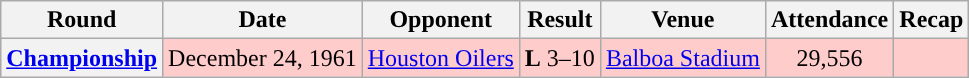<table class="wikitable" style="text-align:center">
<tr>
<th>Round</th>
<th>Date</th>
<th>Opponent</th>
<th>Result</th>
<th>Venue</th>
<th>Attendance</th>
<th>Recap</th>
</tr>
<tr style="background:#fcc">
<th><a href='#'>Championship</a></th>
<td>December 24, 1961</td>
<td><a href='#'>Houston Oilers</a></td>
<td><strong>L</strong> 3–10</td>
<td><a href='#'>Balboa Stadium</a></td>
<td>29,556</td>
<td></td>
</tr>
</table>
